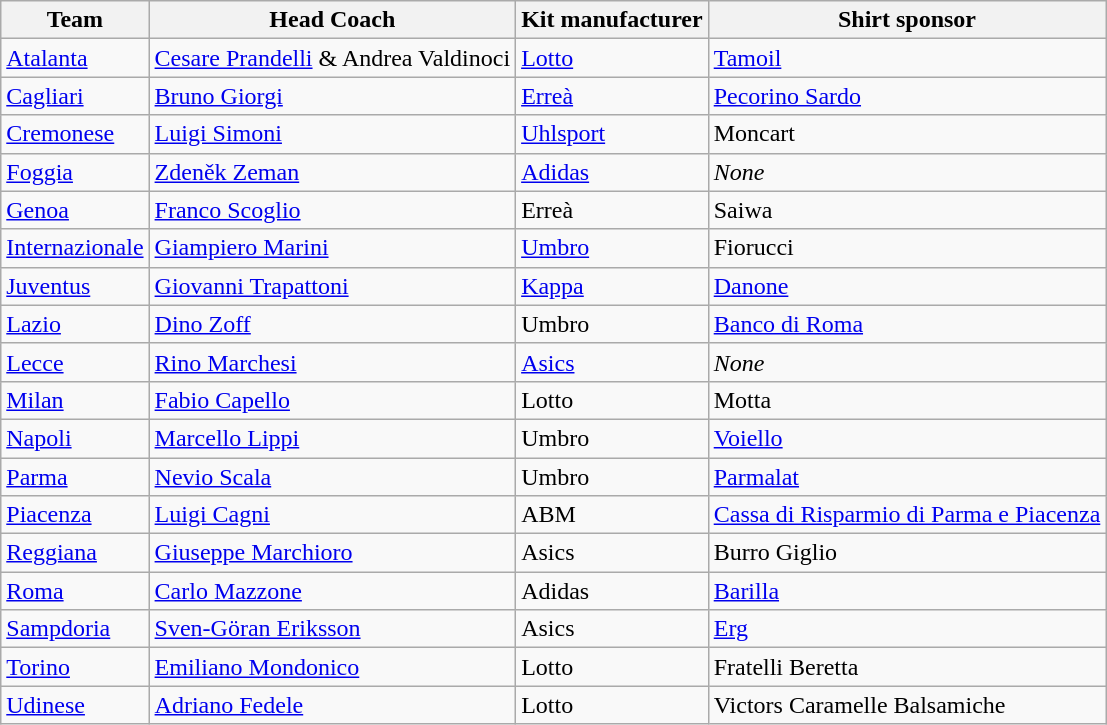<table class="wikitable sortable">
<tr>
<th>Team</th>
<th>Head Coach</th>
<th>Kit manufacturer</th>
<th>Shirt sponsor</th>
</tr>
<tr>
<td><a href='#'>Atalanta</a></td>
<td> <a href='#'>Cesare Prandelli</a> &  Andrea Valdinoci</td>
<td><a href='#'>Lotto</a></td>
<td><a href='#'>Tamoil</a></td>
</tr>
<tr>
<td><a href='#'>Cagliari</a></td>
<td> <a href='#'>Bruno Giorgi</a></td>
<td><a href='#'>Erreà</a></td>
<td><a href='#'>Pecorino Sardo</a></td>
</tr>
<tr>
<td><a href='#'>Cremonese</a></td>
<td> <a href='#'>Luigi Simoni</a></td>
<td><a href='#'>Uhlsport</a></td>
<td>Moncart</td>
</tr>
<tr>
<td><a href='#'>Foggia</a></td>
<td> <a href='#'>Zdeněk Zeman</a></td>
<td><a href='#'>Adidas</a></td>
<td><em>None</em></td>
</tr>
<tr>
<td><a href='#'>Genoa</a></td>
<td> <a href='#'>Franco Scoglio</a></td>
<td>Erreà</td>
<td>Saiwa</td>
</tr>
<tr>
<td><a href='#'>Internazionale</a></td>
<td> <a href='#'>Giampiero Marini</a></td>
<td><a href='#'>Umbro</a></td>
<td>Fiorucci</td>
</tr>
<tr>
<td><a href='#'>Juventus</a></td>
<td> <a href='#'>Giovanni Trapattoni</a></td>
<td><a href='#'>Kappa</a></td>
<td><a href='#'>Danone</a></td>
</tr>
<tr>
<td><a href='#'>Lazio</a></td>
<td> <a href='#'>Dino Zoff</a></td>
<td>Umbro</td>
<td><a href='#'>Banco di Roma</a></td>
</tr>
<tr>
<td><a href='#'>Lecce</a></td>
<td> <a href='#'>Rino Marchesi</a></td>
<td><a href='#'>Asics</a></td>
<td><em>None</em></td>
</tr>
<tr>
<td><a href='#'>Milan</a></td>
<td> <a href='#'>Fabio Capello</a></td>
<td>Lotto</td>
<td>Motta</td>
</tr>
<tr>
<td><a href='#'>Napoli</a></td>
<td> <a href='#'>Marcello Lippi</a></td>
<td>Umbro</td>
<td><a href='#'>Voiello</a></td>
</tr>
<tr>
<td><a href='#'>Parma</a></td>
<td> <a href='#'>Nevio Scala</a></td>
<td>Umbro</td>
<td><a href='#'>Parmalat</a></td>
</tr>
<tr>
<td><a href='#'>Piacenza</a></td>
<td> <a href='#'>Luigi Cagni</a></td>
<td>ABM</td>
<td><a href='#'>Cassa di Risparmio di Parma e Piacenza</a></td>
</tr>
<tr>
<td><a href='#'>Reggiana</a></td>
<td> <a href='#'>Giuseppe Marchioro</a></td>
<td>Asics</td>
<td>Burro Giglio</td>
</tr>
<tr>
<td><a href='#'>Roma</a></td>
<td> <a href='#'>Carlo Mazzone</a></td>
<td>Adidas</td>
<td><a href='#'>Barilla</a></td>
</tr>
<tr>
<td><a href='#'>Sampdoria</a></td>
<td> <a href='#'>Sven-Göran Eriksson</a></td>
<td>Asics</td>
<td><a href='#'>Erg</a></td>
</tr>
<tr>
<td><a href='#'>Torino</a></td>
<td> <a href='#'>Emiliano Mondonico</a></td>
<td>Lotto</td>
<td>Fratelli Beretta</td>
</tr>
<tr>
<td><a href='#'>Udinese</a></td>
<td> <a href='#'>Adriano Fedele</a></td>
<td>Lotto</td>
<td>Victors Caramelle Balsamiche</td>
</tr>
</table>
